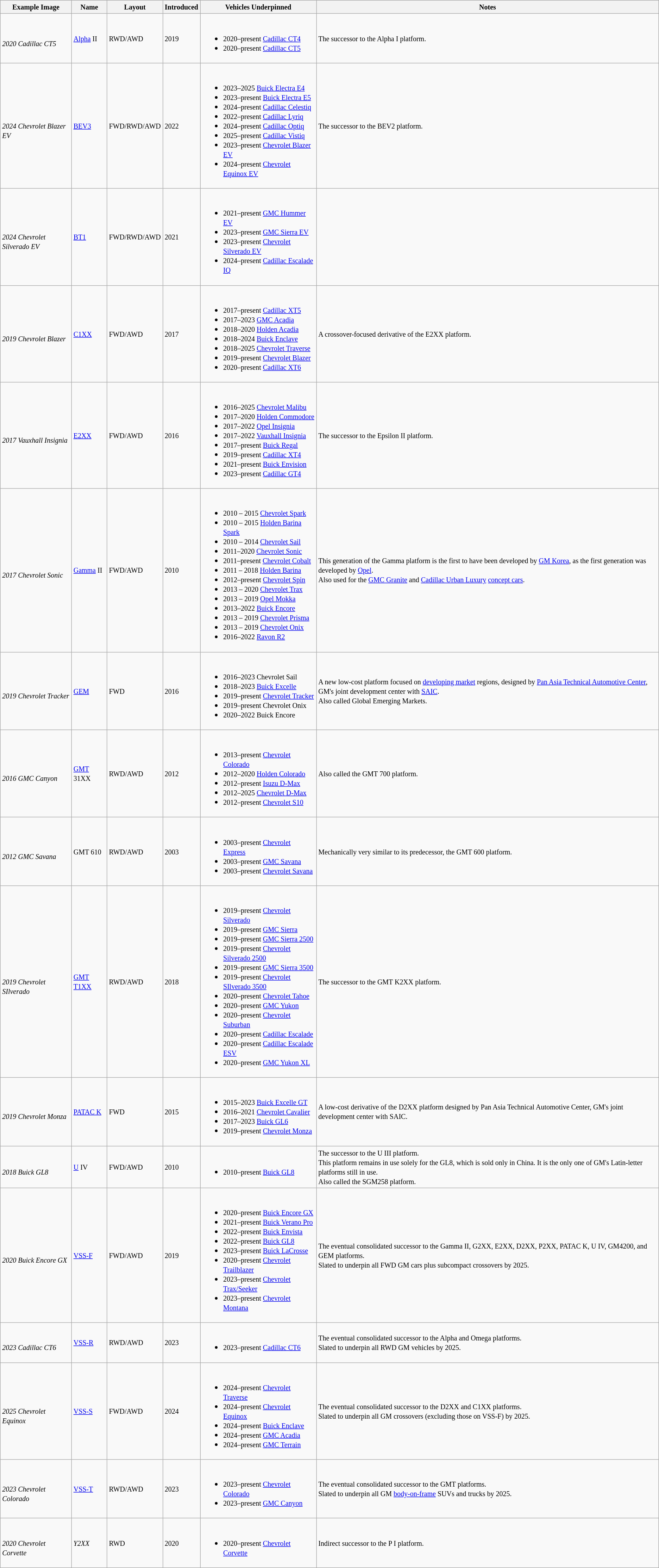<table class="wikitable sortable mw-collapsible">
<tr>
<th><small>Example Image</small></th>
<th><small>Name</small></th>
<th><small>Layout</small></th>
<th><small>Introduced</small></th>
<th><small>Vehicles Underpinned</small></th>
<th><small>Notes</small></th>
</tr>
<tr>
<td><small></small><br><em><small>2020 Cadillac CT5</small></em></td>
<td><small><a href='#'>Alpha</a>  II</small></td>
<td><small>RWD/AWD</small></td>
<td><small>2019</small></td>
<td><br><ul><li><small>2020–present <a href='#'>Cadillac CT4</a></small></li><li><small>2020–present <a href='#'>Cadillac CT5</a></small></li></ul></td>
<td><small>The successor to the Alpha I platform.</small></td>
</tr>
<tr>
<td><small></small><br><em><small>2024 Chevrolet Blazer EV</small></em></td>
<td><a href='#'><small>BEV3</small></a></td>
<td><small>FWD/RWD/AWD</small></td>
<td><small>2022</small></td>
<td><br><ul><li><small>2023–2025 <a href='#'>Buick Electra E4</a></small></li><li><small>2023–present <a href='#'>Buick Electra E5</a></small></li><li><small>2024–present <a href='#'>Cadillac Celestiq</a> </small></li><li><small>2022–present <a href='#'>Cadillac Lyriq</a></small></li><li><small>2024–present <a href='#'>Cadillac Optiq</a></small></li><li><small>2025–present <a href='#'>Cadillac Vistiq</a></small></li><li><small>2023–present <a href='#'>Chevrolet Blazer EV</a></small></li><li><small>2024–present <a href='#'>Chevrolet Equinox EV</a></small></li></ul></td>
<td><small>The successor to the BEV2 platform.</small></td>
</tr>
<tr>
<td><small></small><br><em><small>2024 Chevrolet Silverado EV</small></em></td>
<td><a href='#'><small>BT1</small></a></td>
<td><small>FWD/RWD/AWD</small></td>
<td><small>2021</small></td>
<td><br><ul><li><small>2021–present <a href='#'>GMC Hummer EV</a></small></li><li><small>2023–present <a href='#'>GMC Sierra EV</a></small></li><li><small>2023–present <a href='#'>Chevrolet Silverado EV</a></small></li><li><small>2024–present <a href='#'>Cadillac Escalade IQ</a></small></li></ul></td>
<td></td>
</tr>
<tr>
<td><small></small><br><em><small>2019 Chevrolet Blazer</small></em></td>
<td><a href='#'><small>C1XX</small></a></td>
<td><small>FWD/AWD</small></td>
<td><small>2017</small></td>
<td><br><ul><li><small>2017–present <a href='#'>Cadillac XT5</a></small></li><li><small>2017–2023 <a href='#'>GMC Acadia</a></small></li><li><small>2018–2020 <a href='#'>Holden Acadia</a></small></li><li><small>2018–2024 <a href='#'>Buick Enclave</a></small></li><li><small>2018–2025 <a href='#'>Chevrolet Traverse</a></small></li><li><small>2019–present <a href='#'>Chevrolet Blazer</a></small></li><li><small>2020–present <a href='#'>Cadillac XT6</a></small></li></ul></td>
<td><small>A crossover-focused derivative of the E2XX platform.</small></td>
</tr>
<tr>
<td><small></small><br><em><small>2017 Vauxhall Insignia</small></em></td>
<td><a href='#'><small>E2XX</small></a></td>
<td><small>FWD/AWD</small></td>
<td><small>2016</small></td>
<td><br><ul><li><small>2016–2025 <a href='#'>Chevrolet Malibu</a></small></li><li><small>2017–2020 <a href='#'>Holden Commodore</a></small></li><li><small>2017–2022 <a href='#'>Opel Insignia</a></small></li><li><small>2017–2022 <a href='#'>Vauxhall Insignia</a></small></li><li><small>2017–present <a href='#'>Buick Regal</a></small></li><li><small>2019–present <a href='#'>Cadillac XT4</a></small></li><li><small>2021–present <a href='#'>Buick Envision</a></small></li><li><small>2023–present <a href='#'>Cadillac GT4</a></small></li></ul></td>
<td><small>The successor to the Epsilon II platform.</small></td>
</tr>
<tr>
<td><small></small><br><em><small>2017 Chevrolet Sonic</small></em></td>
<td><small><a href='#'>Gamma</a> II</small></td>
<td><small>FWD/AWD</small></td>
<td><small>2010</small></td>
<td><br><ul><li><small>2010 – 2015 <a href='#'>Chevrolet Spark</a></small></li><li><small>2010 – 2015 <a href='#'>Holden Barina Spark</a></small></li><li><small>2010 – 2014 <a href='#'>Chevrolet Sail</a></small></li><li><small>2011–2020 <a href='#'>Chevrolet Sonic</a></small></li><li><small>2011–present <a href='#'>Chevrolet Cobalt</a></small></li><li><small>2011 – 2018 <a href='#'>Holden Barina</a></small></li><li><small>2012–present <a href='#'>Chevrolet Spin</a></small></li><li><small>2013 – 2020 <a href='#'>Chevrolet Trax</a></small></li><li><small>2013 – 2019 <a href='#'>Opel Mokka</a></small></li><li><small>2013–2022 <a href='#'>Buick Encore</a></small></li><li><small>2013 – 2019 <a href='#'>Chevrolet Prisma</a></small></li><li><small>2013 – 2019 <a href='#'>Chevrolet Onix</a></small></li><li><small>2016–2022 <a href='#'>Ravon R2</a></small></li></ul></td>
<td><small>This generation of the Gamma platform is the first to have been developed by <a href='#'>GM Korea</a>, as the first generation was developed by <a href='#'>Opel</a>.</small><br><small>Also used for the <a href='#'>GMC Granite</a> and <a href='#'>Cadillac Urban Luxury</a> <a href='#'>concept cars</a>.</small></td>
</tr>
<tr>
<td><small></small><br><em><small>2019 Chevrolet Tracker</small></em></td>
<td><a href='#'><small>GEM</small></a></td>
<td><small>FWD</small></td>
<td><small>2016</small></td>
<td><br><ul><li><small>2016–2023 Chevrolet Sail</small></li><li><small>2018–2023 <a href='#'>Buick Excelle</a></small></li><li><small>2019–present <a href='#'>Chevrolet Tracker</a></small></li><li><small>2019–present Chevrolet Onix</small></li><li><small>2020–2022 Buick Encore</small></li></ul></td>
<td><small>A new low-cost platform focused on <a href='#'>developing market</a> regions, designed by <a href='#'>Pan Asia Technical Automotive Center</a>, GM's joint development center with <a href='#'>SAIC</a>.</small><br><small>Also called Global Emerging Markets.</small></td>
</tr>
<tr>
<td><small></small><br><em><small>2016 GMC Canyon</small></em></td>
<td><small><a href='#'>GMT</a> 31XX</small></td>
<td><small>RWD/AWD</small></td>
<td><small>2012</small></td>
<td><br><ul><li><small>2013–present <a href='#'>Chevrolet Colorado</a></small></li><li><small>2012–2020 <a href='#'>Holden Colorado</a></small></li><li><small>2012–present <a href='#'>Isuzu D-Max</a></small></li><li><small>2012–2025 <a href='#'>Chevrolet D-Max</a></small></li><li><small>2012–present <a href='#'>Chevrolet S10</a></small></li></ul></td>
<td><small>Also called the GMT 700 platform.</small></td>
</tr>
<tr>
<td><small></small><br><em><small>2012 GMC Savana</small></em></td>
<td><small>GMT 610</small></td>
<td><small>RWD/AWD</small></td>
<td><small>2003</small></td>
<td><br><ul><li><small>2003–present <a href='#'>Chevrolet Express</a></small></li><li><small>2003–present <a href='#'>GMC Savana</a></small></li><li><small>2003–present <a href='#'>Chevrolet Savana</a></small></li></ul></td>
<td><small>Mechanically very similar to its predecessor, the GMT 600 platform.</small></td>
</tr>
<tr>
<td><small></small><br><em><small>2019 Chevrolet SIlverado</small></em></td>
<td><a href='#'><small>GMT T1XX</small></a></td>
<td><small>RWD/AWD</small></td>
<td><small>2018</small></td>
<td><br><ul><li><small>2019–present <a href='#'>Chevrolet Silverado</a></small></li><li><small>2019–present <a href='#'>GMC Sierra</a></small></li><li><small>2019–present <a href='#'>GMC Sierra 2500</a></small></li><li><small>2019–present <a href='#'>Chevrolet Silverado 2500</a></small></li><li><small>2019–present <a href='#'>GMC Sierra 3500</a></small></li><li><small>2019–present <a href='#'>Chevrolet SIlverado 3500</a></small></li><li><small>2020–present <a href='#'>Chevrolet Tahoe</a></small></li><li><small>2020–present <a href='#'>GMC Yukon</a></small></li><li><small>2020–present <a href='#'>Chevrolet Suburban</a></small></li><li><small>2020–present <a href='#'>Cadillac Escalade</a></small></li><li><small>2020–present <a href='#'>Cadillac Escalade ESV</a></small></li><li><small>2020–present <a href='#'>GMC Yukon XL</a></small></li></ul></td>
<td><small>The successor to the GMT K2XX platform.</small></td>
</tr>
<tr>
<td><small></small><br><em><small>2019 Chevrolet Monza</small></em></td>
<td><a href='#'><small>PATAC K</small></a></td>
<td><small>FWD</small></td>
<td><small>2015</small></td>
<td><br><ul><li><small>2015–2023 <a href='#'>Buick Excelle GT</a></small></li><li><small>2016–2021 <a href='#'>Chevrolet Cavalier</a></small></li><li><small>2017–2023 <a href='#'>Buick GL6</a></small></li><li><small>2019–present <a href='#'>Chevrolet Monza</a></small></li></ul></td>
<td><small>A low-cost derivative of the D2XX platform designed by Pan Asia Technical Automotive Center, GM's joint development center with SAIC.</small></td>
</tr>
<tr>
<td><small></small><br><em><small>2018 Buick GL8</small></em></td>
<td><small><a href='#'>U</a> IV</small></td>
<td><small>FWD/AWD</small></td>
<td><small>2010</small></td>
<td><br><ul><li><small>2010–present <a href='#'>Buick GL8</a></small></li></ul></td>
<td><small>The successor to the U III platform.</small><br><small>This platform remains in use solely for the GL8, which is sold only in China. It is the only one of GM's Latin-letter platforms still in use.</small><br><small>Also called the SGM258 platform.</small></td>
</tr>
<tr>
<td><small></small><br><em><small>2020 Buick Encore GX</small></em></td>
<td><small><a href='#'>VSS-F</a></small></td>
<td><small>FWD/AWD</small></td>
<td><small>2019</small></td>
<td><br><ul><li><small>2020–present <a href='#'>Buick Encore GX</a></small></li><li><small>2021–present <a href='#'>Buick Verano Pro</a> </small></li><li><small>2022–present <a href='#'>Buick Envista</a></small></li><li><small>2022–present <a href='#'>Buick GL8</a></small></li><li><small>2023–present <a href='#'>Buick LaCrosse</a></small></li><li><small>2020–present <a href='#'>Chevrolet Trailblazer</a></small></li><li><small>2023–present <a href='#'>Chevrolet Trax/Seeker</a></small></li><li><small>2023–present <a href='#'>Chevrolet Montana</a></small></li></ul></td>
<td><small>The eventual consolidated successor to the Gamma II, G2XX, E2XX, D2XX, P2XX, PATAC K, U IV, GM4200, and GEM platforms.</small><br><small>Slated to underpin all FWD GM cars plus subcompact crossovers by 2025.</small></td>
</tr>
<tr>
<td><small></small><br><em><small>2023 Cadillac CT6</small></em></td>
<td><small><a href='#'>VSS-R</a></small></td>
<td><small>RWD/AWD</small></td>
<td><small>2023</small></td>
<td><br><ul><li><small>2023–present <a href='#'>Cadillac CT6</a></small></li></ul></td>
<td><small>The eventual consolidated successor to the Alpha and Omega platforms.</small><br><small>Slated to underpin all RWD GM vehicles by 2025.</small></td>
</tr>
<tr>
<td><small></small><br><em><small>2025 Chevrolet Equinox</small></em></td>
<td><small><a href='#'>VSS-S</a></small></td>
<td><small>FWD/AWD</small></td>
<td><small>2024</small></td>
<td><br><ul><li><small>2024–present <a href='#'>Chevrolet Traverse</a></small></li><li><small>2024–present <a href='#'>Chevrolet Equinox</a> </small></li><li><small>2024–present <a href='#'>Buick Enclave</a></small></li><li><small>2024–present <a href='#'>GMC Acadia</a></small></li><li><small>2024–present <a href='#'>GMC Terrain</a></small></li></ul></td>
<td><small>The eventual consolidated successor to the D2XX and C1XX platforms.</small><br><small>Slated to underpin all GM crossovers (excluding those on VSS-F) by 2025.</small></td>
</tr>
<tr>
<td><small></small><br><em><small>2023 Chevrolet Colorado</small></em></td>
<td><small><a href='#'>VSS-T</a></small></td>
<td><small>RWD/AWD</small></td>
<td><small>2023</small></td>
<td><br><ul><li><small>2023–present <a href='#'>Chevrolet Colorado</a></small></li><li><small>2023–present <a href='#'>GMC Canyon</a></small></li></ul></td>
<td><small>The eventual consolidated successor to the GMT platforms.</small><br><small>Slated to underpin all GM <a href='#'>body-on-frame</a> SUVs and trucks by 2025.</small></td>
</tr>
<tr>
<td><br><em><small>2020 Chevrolet Corvette</small></em></td>
<td><em><small>Y2XX</small></em></td>
<td><small>RWD</small></td>
<td><small>2020</small></td>
<td><br><ul><li><small>2020–present <a href='#'>Chevrolet Corvette</a></small></li></ul></td>
<td><small>Indirect successor to the P I platform.</small></td>
</tr>
</table>
